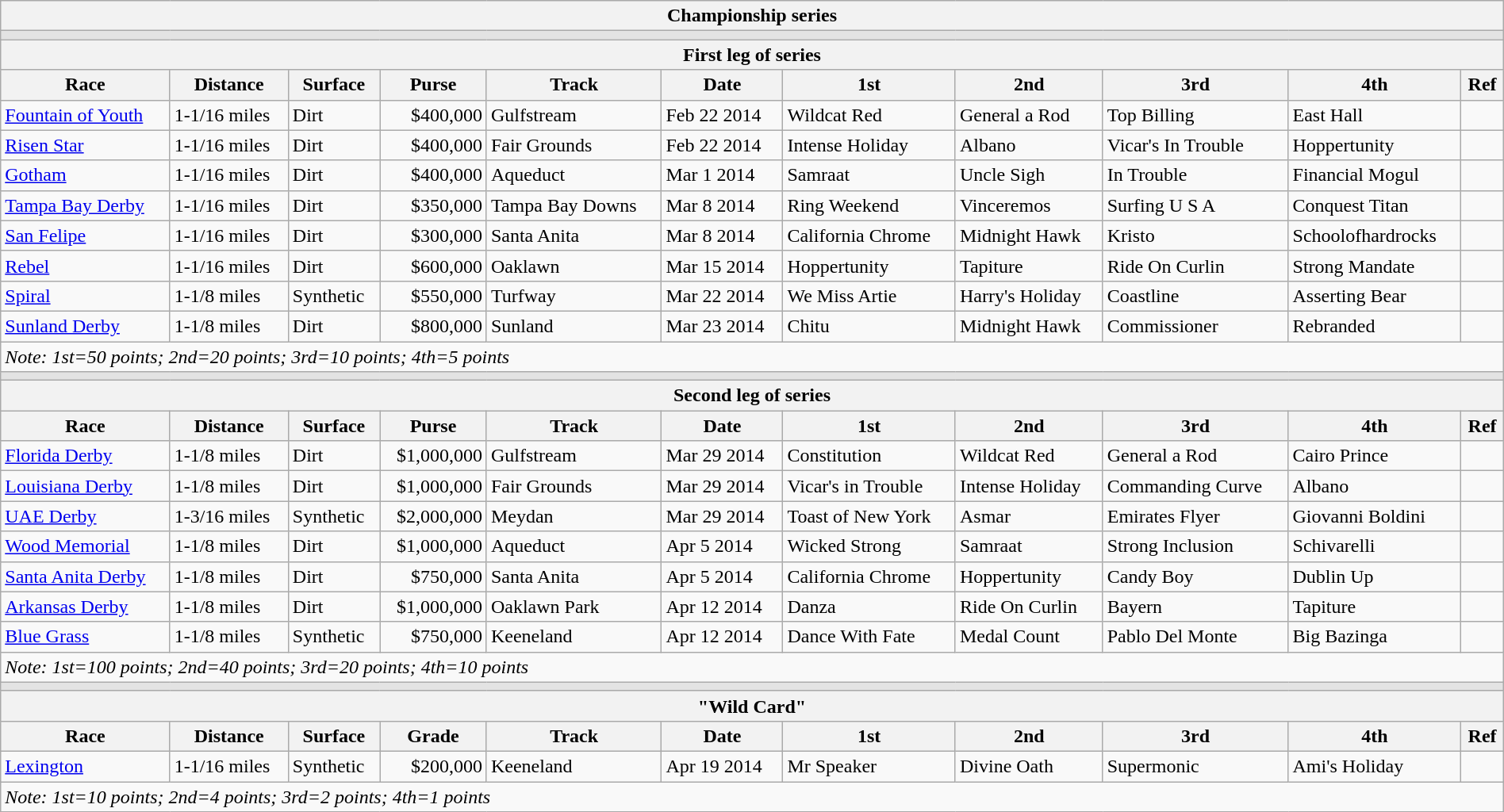<table class="wikitable" style="width:100%">
<tr>
<th colspan=11>Championship series</th>
</tr>
<tr>
<td colspan=11 style="background:#e3e3e3"></td>
</tr>
<tr>
<th colspan=11>First leg of series</th>
</tr>
<tr>
<th>Race</th>
<th>Distance</th>
<th>Surface</th>
<th>Purse</th>
<th>Track</th>
<th>Date</th>
<th>1st</th>
<th>2nd</th>
<th>3rd</th>
<th>4th</th>
<th>Ref</th>
</tr>
<tr>
<td><a href='#'>Fountain of Youth</a></td>
<td>1-<span>1/16 miles</span></td>
<td>Dirt</td>
<td align=right>$400,000</td>
<td>Gulfstream</td>
<td>Feb 22 2014</td>
<td>Wildcat Red</td>
<td>General a Rod</td>
<td>Top Billing</td>
<td>East Hall</td>
<td></td>
</tr>
<tr>
<td><a href='#'>Risen Star</a></td>
<td>1-<span>1/16 miles</span></td>
<td>Dirt</td>
<td align=right>$400,000</td>
<td>Fair Grounds</td>
<td>Feb 22 2014</td>
<td>Intense Holiday</td>
<td>Albano</td>
<td>Vicar's In Trouble</td>
<td>Hoppertunity</td>
<td></td>
</tr>
<tr>
<td><a href='#'>Gotham</a></td>
<td>1-<span>1/16 miles</span></td>
<td>Dirt</td>
<td align=right>$400,000</td>
<td>Aqueduct</td>
<td>Mar 1 2014</td>
<td>Samraat</td>
<td>Uncle Sigh</td>
<td>In Trouble</td>
<td>Financial Mogul</td>
<td></td>
</tr>
<tr>
<td><a href='#'>Tampa Bay Derby</a></td>
<td>1-<span>1/16 miles</span></td>
<td>Dirt</td>
<td align=right>$350,000</td>
<td>Tampa Bay Downs</td>
<td>Mar 8 2014</td>
<td>Ring Weekend</td>
<td>Vinceremos</td>
<td>Surfing U S A</td>
<td>Conquest Titan</td>
<td></td>
</tr>
<tr>
<td><a href='#'>San Felipe</a></td>
<td>1-<span>1/16 miles</span></td>
<td>Dirt</td>
<td align=right>$300,000</td>
<td>Santa Anita</td>
<td>Mar 8 2014</td>
<td>California Chrome</td>
<td>Midnight Hawk</td>
<td>Kristo</td>
<td>Schoolofhardrocks</td>
<td></td>
</tr>
<tr>
<td><a href='#'>Rebel</a></td>
<td>1-<span>1/16 miles</span></td>
<td>Dirt</td>
<td align=right>$600,000</td>
<td>Oaklawn</td>
<td>Mar 15 2014</td>
<td>Hoppertunity</td>
<td>Tapiture</td>
<td>Ride On Curlin</td>
<td>Strong Mandate</td>
<td></td>
</tr>
<tr>
<td><a href='#'>Spiral</a></td>
<td>1-<span>1/8 miles</span></td>
<td>Synthetic</td>
<td align=right>$550,000</td>
<td>Turfway</td>
<td>Mar 22 2014</td>
<td>We Miss Artie</td>
<td>Harry's Holiday</td>
<td>Coastline</td>
<td>Asserting Bear</td>
<td></td>
</tr>
<tr>
<td><a href='#'>Sunland Derby</a></td>
<td>1-<span>1/8 miles</span></td>
<td>Dirt</td>
<td align=right>$800,000</td>
<td>Sunland</td>
<td>Mar 23 2014</td>
<td>Chitu</td>
<td>Midnight Hawk</td>
<td>Commissioner</td>
<td>Rebranded</td>
<td></td>
</tr>
<tr>
<td colspan=11><em>Note: 1st=50 points; 2nd=20 points; 3rd=10 points; 4th=5 points</em></td>
</tr>
<tr>
<td colspan=11 style="background:#e3e3e3"></td>
</tr>
<tr>
<th colspan=11>Second leg of series</th>
</tr>
<tr>
<th>Race</th>
<th>Distance</th>
<th>Surface</th>
<th>Purse</th>
<th>Track</th>
<th>Date</th>
<th>1st</th>
<th>2nd</th>
<th>3rd</th>
<th>4th</th>
<th>Ref</th>
</tr>
<tr>
<td><a href='#'>Florida Derby</a></td>
<td>1-<span>1/8 miles</span></td>
<td>Dirt</td>
<td align=right>$1,000,000</td>
<td>Gulfstream</td>
<td>Mar 29 2014</td>
<td>Constitution</td>
<td>Wildcat Red</td>
<td>General a Rod</td>
<td>Cairo Prince</td>
<td></td>
</tr>
<tr>
<td><a href='#'>Louisiana Derby</a></td>
<td>1-<span>1/8 miles</span></td>
<td>Dirt</td>
<td align=right>$1,000,000</td>
<td>Fair Grounds</td>
<td>Mar 29 2014</td>
<td>Vicar's in Trouble</td>
<td>Intense Holiday</td>
<td>Commanding Curve</td>
<td>Albano</td>
<td></td>
</tr>
<tr>
<td><a href='#'>UAE Derby</a></td>
<td>1-<span>3/16 miles</span></td>
<td>Synthetic</td>
<td align=right>$2,000,000</td>
<td>Meydan</td>
<td>Mar 29 2014</td>
<td>Toast of New York</td>
<td>Asmar</td>
<td>Emirates Flyer</td>
<td>Giovanni Boldini</td>
<td></td>
</tr>
<tr>
<td><a href='#'>Wood Memorial</a></td>
<td>1-<span>1/8 miles</span></td>
<td>Dirt</td>
<td align=right>$1,000,000</td>
<td>Aqueduct</td>
<td>Apr 5 2014</td>
<td>Wicked Strong</td>
<td>Samraat</td>
<td>Strong Inclusion</td>
<td>Schivarelli</td>
<td></td>
</tr>
<tr>
<td><a href='#'>Santa Anita Derby</a></td>
<td>1-<span>1/8 miles</span></td>
<td>Dirt</td>
<td align=right>$750,000</td>
<td>Santa Anita</td>
<td>Apr 5 2014</td>
<td>California Chrome</td>
<td>Hoppertunity</td>
<td>Candy Boy</td>
<td>Dublin Up</td>
<td></td>
</tr>
<tr>
<td><a href='#'>Arkansas Derby</a></td>
<td>1-<span>1/8 miles</span></td>
<td>Dirt</td>
<td align=right>$1,000,000</td>
<td>Oaklawn Park</td>
<td>Apr 12 2014</td>
<td>Danza</td>
<td>Ride On Curlin</td>
<td>Bayern</td>
<td>Tapiture</td>
<td></td>
</tr>
<tr>
<td><a href='#'>Blue Grass</a></td>
<td>1-<span>1/8 miles</span></td>
<td>Synthetic</td>
<td align=right>$750,000</td>
<td>Keeneland</td>
<td>Apr 12 2014</td>
<td>Dance With Fate</td>
<td>Medal Count</td>
<td>Pablo Del Monte</td>
<td>Big Bazinga</td>
<td></td>
</tr>
<tr>
<td colspan=11><em>Note: 1st=100 points; 2nd=40 points; 3rd=20 points; 4th=10 points</em></td>
</tr>
<tr>
<td colspan=11 style="background:#e3e3e3"></td>
</tr>
<tr>
<th colspan=11>"Wild Card"</th>
</tr>
<tr>
<th>Race</th>
<th>Distance</th>
<th>Surface</th>
<th>Grade</th>
<th>Track</th>
<th>Date</th>
<th>1st</th>
<th>2nd</th>
<th>3rd</th>
<th>4th</th>
<th>Ref</th>
</tr>
<tr>
<td><a href='#'>Lexington</a></td>
<td>1-<span>1/16 miles</span></td>
<td>Synthetic</td>
<td align=right>$200,000</td>
<td>Keeneland</td>
<td>Apr 19 2014</td>
<td>Mr Speaker</td>
<td>Divine Oath</td>
<td>Supermonic</td>
<td>Ami's Holiday</td>
<td></td>
</tr>
<tr>
<td colspan=11><em>Note: 1st=10 points; 2nd=4 points; 3rd=2 points; 4th=1 points</em></td>
</tr>
</table>
